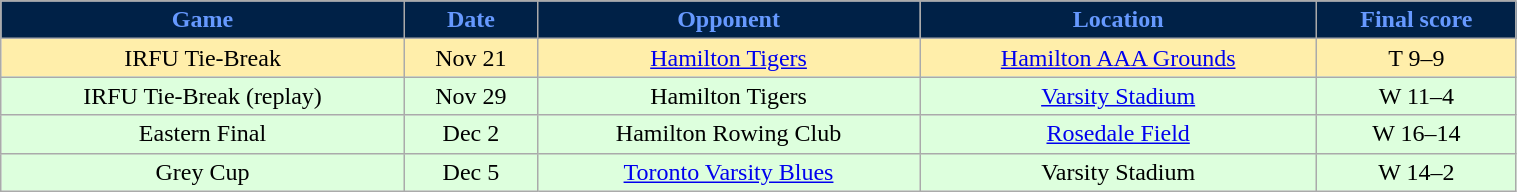<table class="wikitable" width="80%">
<tr align="center"  style="background:#002147;color:#6699FF;">
<td><strong>Game</strong></td>
<td><strong>Date</strong></td>
<td><strong>Opponent</strong></td>
<td><strong>Location</strong></td>
<td><strong>Final score</strong></td>
</tr>
<tr align="center" bgcolor="#ffeeaa">
<td>IRFU Tie-Break</td>
<td>Nov 21</td>
<td><a href='#'>Hamilton Tigers</a></td>
<td><a href='#'>Hamilton AAA Grounds</a></td>
<td>T 9–9</td>
</tr>
<tr align="center" bgcolor="#ddffdd">
<td>IRFU Tie-Break (replay)</td>
<td>Nov 29</td>
<td>Hamilton Tigers</td>
<td><a href='#'>Varsity Stadium</a></td>
<td>W 11–4</td>
</tr>
<tr align="center" bgcolor="#ddffdd">
<td>Eastern Final</td>
<td>Dec 2</td>
<td>Hamilton Rowing Club</td>
<td><a href='#'>Rosedale Field</a></td>
<td>W 16–14</td>
</tr>
<tr align="center" bgcolor="#ddffdd">
<td>Grey Cup</td>
<td>Dec 5</td>
<td><a href='#'>Toronto Varsity Blues</a></td>
<td>Varsity Stadium</td>
<td>W 14–2</td>
</tr>
</table>
